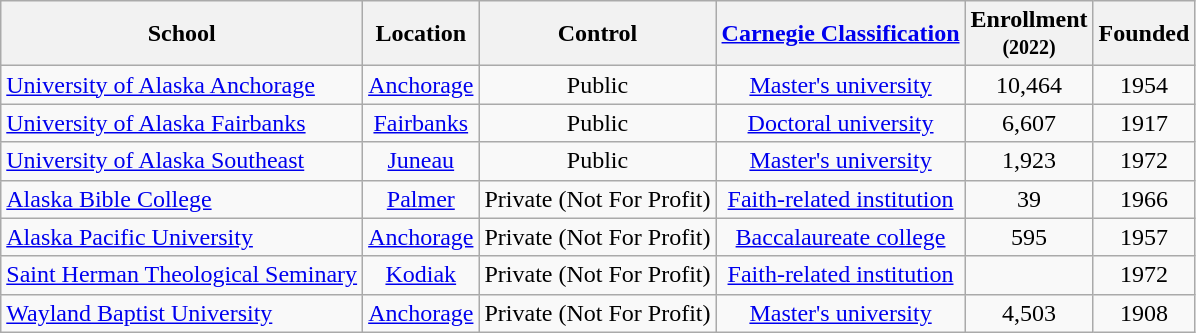<table class="wikitable sortable" style="text-align:center;">
<tr>
<th>School</th>
<th>Location</th>
<th>Control</th>
<th><a href='#'>Carnegie Classification</a></th>
<th>Enrollment<br><small>(2022)</small></th>
<th>Founded</th>
</tr>
<tr --->
<td align="left"><a href='#'>University of Alaska Anchorage</a></td>
<td><a href='#'>Anchorage</a></td>
<td>Public</td>
<td><a href='#'>Master's university</a></td>
<td>10,464</td>
<td>1954</td>
</tr>
<tr --->
<td align="left"><a href='#'>University of Alaska Fairbanks</a></td>
<td><a href='#'>Fairbanks</a></td>
<td>Public</td>
<td><a href='#'>Doctoral university</a></td>
<td>6,607</td>
<td>1917</td>
</tr>
<tr --->
<td align="left"><a href='#'>University of Alaska Southeast</a></td>
<td><a href='#'>Juneau</a></td>
<td>Public</td>
<td><a href='#'>Master's university</a></td>
<td>1,923</td>
<td>1972</td>
</tr>
<tr>
<td align="left"><a href='#'>Alaska Bible College</a></td>
<td><a href='#'>Palmer</a></td>
<td>Private (Not For Profit)</td>
<td><a href='#'>Faith-related institution</a></td>
<td>39</td>
<td>1966</td>
</tr>
<tr>
<td align="left"><a href='#'>Alaska Pacific University</a></td>
<td><a href='#'>Anchorage</a></td>
<td>Private (Not For Profit)</td>
<td><a href='#'>Baccalaureate college</a></td>
<td>595</td>
<td>1957</td>
</tr>
<tr>
<td align="left"><a href='#'>Saint Herman Theological Seminary</a></td>
<td><a href='#'>Kodiak</a></td>
<td>Private (Not For Profit)</td>
<td><a href='#'>Faith-related institution</a></td>
<td></td>
<td>1972</td>
</tr>
<tr>
<td align="left"><a href='#'>Wayland Baptist University</a></td>
<td><a href='#'>Anchorage</a></td>
<td>Private (Not For Profit)</td>
<td><a href='#'>Master's university</a></td>
<td>4,503</td>
<td>1908</td>
</tr>
</table>
